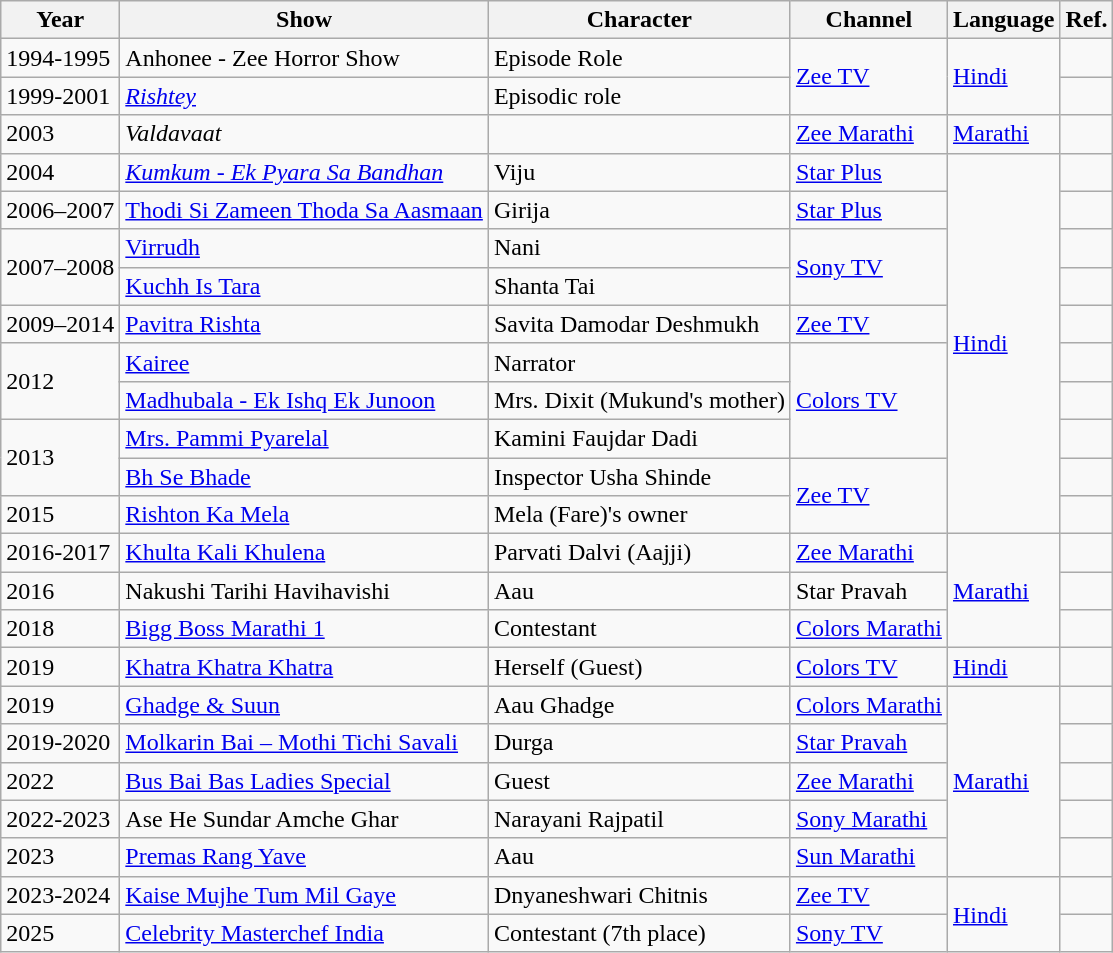<table class="wikitable sortable">
<tr>
<th>Year</th>
<th>Show</th>
<th>Character</th>
<th>Channel</th>
<th>Language</th>
<th>Ref.</th>
</tr>
<tr>
<td>1994-1995</td>
<td>Anhonee - Zee Horror Show</td>
<td>Episode Role</td>
<td rowspan="2"><a href='#'>Zee TV</a></td>
<td rowspan="2"><a href='#'>Hindi</a></td>
<td></td>
</tr>
<tr>
<td>1999-2001</td>
<td><em><a href='#'>Rishtey</a></em></td>
<td>Episodic role</td>
<td></td>
</tr>
<tr>
<td>2003</td>
<td><em>Valdavaat</em></td>
<td></td>
<td><a href='#'>Zee Marathi</a></td>
<td><a href='#'>Marathi</a></td>
<td></td>
</tr>
<tr>
<td>2004</td>
<td><em><a href='#'>Kumkum - Ek Pyara Sa Bandhan</a></td>
<td>Viju</td>
<td><a href='#'>Star Plus</a></td>
<td rowspan="10"><a href='#'>Hindi</a></td>
<td></td>
</tr>
<tr>
<td>2006–2007</td>
<td></em><a href='#'>Thodi Si Zameen Thoda Sa Aasmaan</a><em></td>
<td>Girija</td>
<td><a href='#'>Star Plus</a></td>
<td></td>
</tr>
<tr>
<td rowspan="2">2007–2008</td>
<td></em><a href='#'>Virrudh</a><em></td>
<td>Nani</td>
<td rowspan="2"><a href='#'>Sony TV</a></td>
<td></td>
</tr>
<tr>
<td></em><a href='#'>Kuchh Is Tara</a><em></td>
<td>Shanta Tai</td>
<td></td>
</tr>
<tr>
<td>2009–2014</td>
<td></em><a href='#'>Pavitra Rishta</a><em></td>
<td>Savita Damodar Deshmukh</td>
<td><a href='#'>Zee TV</a></td>
<td></td>
</tr>
<tr>
<td rowspan="2">2012</td>
<td></em><a href='#'>Kairee</a><em></td>
<td>Narrator</td>
<td rowspan="3"><a href='#'>Colors TV</a></td>
<td></td>
</tr>
<tr>
<td></em><a href='#'>Madhubala - Ek Ishq Ek Junoon</a><em></td>
<td>Mrs. Dixit (Mukund's mother)</td>
<td></td>
</tr>
<tr>
<td rowspan="2">2013</td>
<td></em><a href='#'>Mrs. Pammi Pyarelal</a><em></td>
<td>Kamini Faujdar Dadi</td>
<td></td>
</tr>
<tr>
<td></em><a href='#'>Bh Se Bhade</a><em></td>
<td>Inspector Usha Shinde</td>
<td rowspan="2"><a href='#'>Zee TV</a></td>
<td></td>
</tr>
<tr>
<td>2015</td>
<td></em><a href='#'>Rishton Ka Mela</a><em></td>
<td>Mela (Fare)'s owner</td>
<td></td>
</tr>
<tr>
<td>2016-2017</td>
<td></em><a href='#'>Khulta Kali Khulena</a><em></td>
<td>Parvati Dalvi (Aajji)</td>
<td><a href='#'>Zee Marathi</a></td>
<td rowspan="3"><a href='#'>Marathi</a></td>
<td></td>
</tr>
<tr>
<td>2016</td>
<td></em>Nakushi Tarihi Havihavishi<em></td>
<td>Aau</td>
<td>Star Pravah</td>
<td></td>
</tr>
<tr>
<td>2018</td>
<td></em><a href='#'>Bigg Boss Marathi 1</a><em></td>
<td>Contestant<br></td>
<td><a href='#'>Colors Marathi</a></td>
<td></td>
</tr>
<tr>
<td>2019</td>
<td></em><a href='#'>Khatra Khatra Khatra</a><em></td>
<td>Herself (Guest)</td>
<td><a href='#'>Colors TV</a></td>
<td><a href='#'>Hindi</a></td>
<td></td>
</tr>
<tr>
<td>2019</td>
<td></em><a href='#'>Ghadge & Suun</a><em></td>
<td>Aau Ghadge</td>
<td><a href='#'>Colors Marathi</a></td>
<td rowspan="5"><a href='#'>Marathi</a></td>
<td></td>
</tr>
<tr>
<td>2019-2020</td>
<td></em><a href='#'>Molkarin Bai – Mothi Tichi Savali</a><em></td>
<td>Durga</td>
<td><a href='#'>Star Pravah</a></td>
<td></td>
</tr>
<tr>
<td>2022</td>
<td></em><a href='#'>Bus Bai Bas Ladies Special</a><em></td>
<td>Guest</td>
<td><a href='#'>Zee Marathi</a></td>
<td></td>
</tr>
<tr>
<td>2022-2023</td>
<td></em>Ase He Sundar Amche Ghar<em></td>
<td>Narayani Rajpatil</td>
<td><a href='#'>Sony Marathi</a></td>
<td></td>
</tr>
<tr>
<td>2023</td>
<td></em><a href='#'>Premas Rang Yave</a><em></td>
<td>Aau</td>
<td><a href='#'>Sun Marathi</a></td>
<td></td>
</tr>
<tr>
<td>2023-2024</td>
<td></em><a href='#'>Kaise Mujhe Tum Mil Gaye</a><em></td>
<td>Dnyaneshwari Chitnis</td>
<td><a href='#'>Zee TV</a></td>
<td rowspan="2"><a href='#'>Hindi</a></td>
<td></td>
</tr>
<tr>
<td>2025</td>
<td></em><a href='#'>Celebrity Masterchef India</a><em></td>
<td>Contestant (7th place)</td>
<td><a href='#'>Sony TV</a></td>
<td></td>
</tr>
</table>
